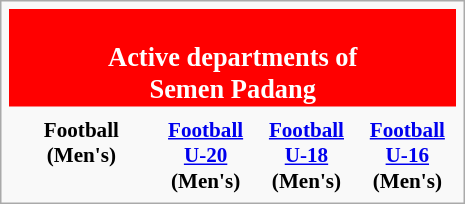<table class="infobox" style="font-size: 88%; width: 22em; text-align: center">
<tr>
<th colspan=4 style="font-size: 125%; background-color:#ff0000; color:white; text-align:center;"><br>Active departments of<br>Semen Padang</th>
</tr>
<tr>
<th width="33%" style="text-align:center;"></th>
<th style="text-align:center;"></th>
<th style="text-align:center;"></th>
<th style="text-align:center;"></th>
</tr>
<tr>
<th style="text-align:center;">Football (Men's)</th>
<th style="text-align:center;"><a href='#'>Football U-20</a> (Men's)</th>
<th style="text-align:center;"><a href='#'>Football U-18</a> (Men's)</th>
<th style="text-align:center;"><a href='#'>Football U-16</a> (Men's)</th>
</tr>
</table>
